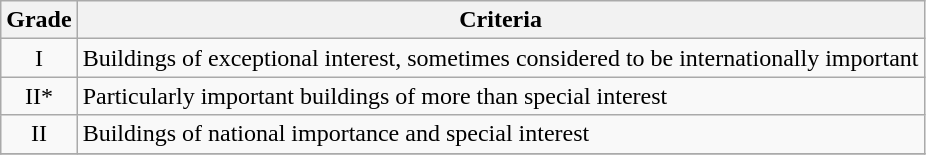<table class="wikitable" border="1">
<tr>
<th>Grade</th>
<th>Criteria</th>
</tr>
<tr>
<td align="center" >I</td>
<td>Buildings of exceptional interest, sometimes considered to be internationally important</td>
</tr>
<tr>
<td align="center" >II*</td>
<td>Particularly important buildings of more than special interest</td>
</tr>
<tr>
<td align="center" >II</td>
<td>Buildings of national importance and special interest</td>
</tr>
<tr>
</tr>
</table>
